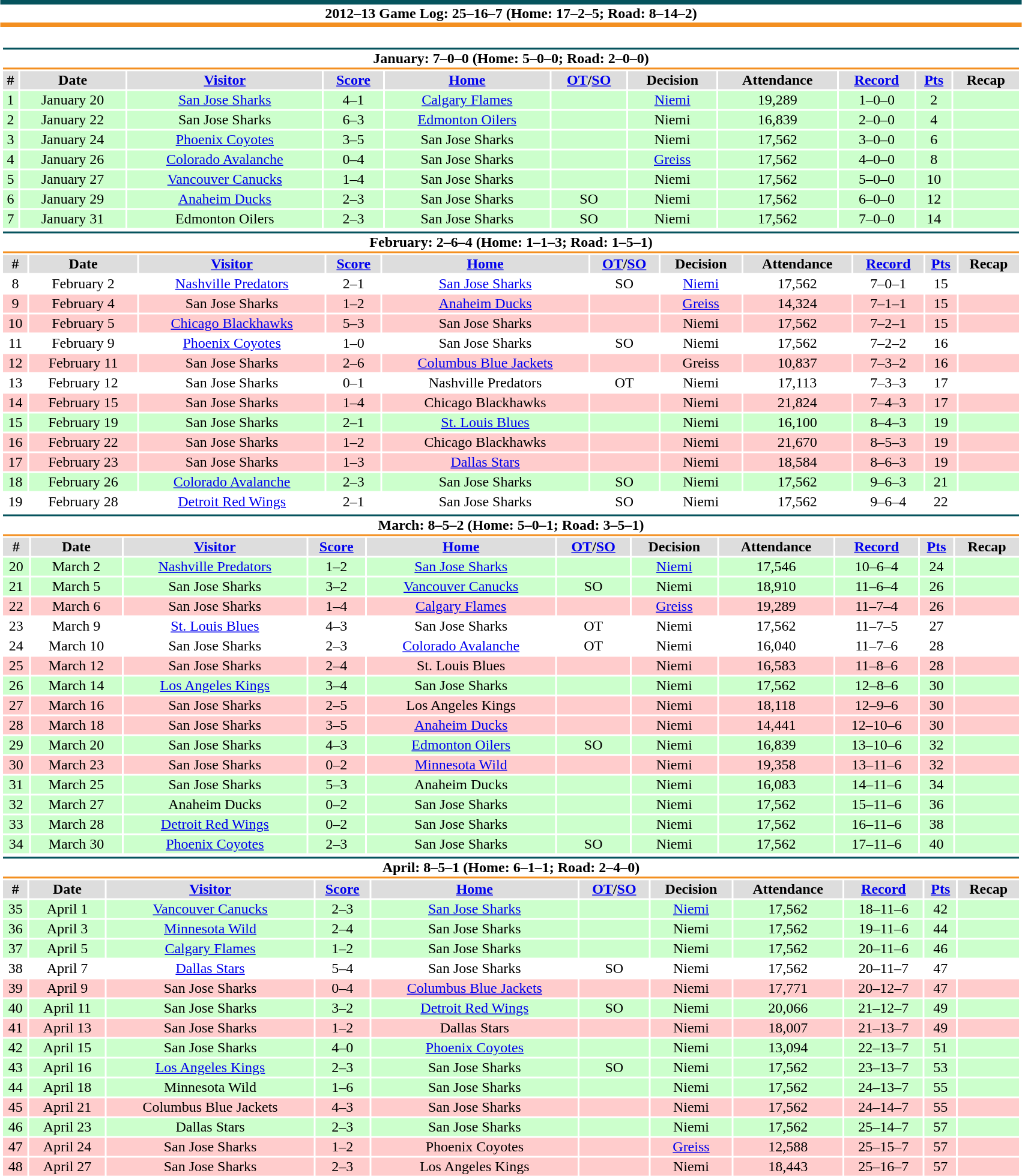<table class="toccolours" width=90% style="clear:both; margin:1.5em auto; text-align:center;">
<tr>
<th colspan=11 style="background:#FFFFFF; border-top:#05535D 5px solid; border-bottom:#F38F20 5px solid;">2012–13 Game Log: 25–16–7 (Home: 17–2–5; Road: 8–14–2)</th>
</tr>
<tr>
<td colspan=11><br><table class="toccolours collapsible collapsed" width=100%>
<tr>
<th colspan=11 style="background:#FFFFFF; border-top:#05535D 2px solid; border-bottom:#F38F20 2px solid;">January: 7–0–0 (Home: 5–0–0; Road: 2–0–0)</th>
</tr>
<tr align="center"  bgcolor="#dddddd">
<td><strong>#</strong></td>
<td><strong>Date</strong></td>
<td><strong><a href='#'>Visitor</a></strong></td>
<td><strong><a href='#'>Score</a></strong></td>
<td><strong><a href='#'>Home</a></strong></td>
<td><strong><a href='#'>OT</a>/<a href='#'>SO</a></strong></td>
<td><strong>Decision</strong></td>
<td><strong>Attendance</strong></td>
<td><strong><a href='#'>Record</a></strong></td>
<td><strong><a href='#'>Pts</a></strong></td>
<td><strong>Recap</strong></td>
</tr>
<tr bgcolor=ccffcc>
<td>1</td>
<td>January 20</td>
<td><a href='#'>San Jose Sharks</a></td>
<td>4–1</td>
<td><a href='#'>Calgary Flames</a></td>
<td></td>
<td><a href='#'>Niemi</a></td>
<td>19,289</td>
<td>1–0–0</td>
<td>2</td>
<td></td>
</tr>
<tr bgcolor=ccffcc>
<td>2</td>
<td>January 22</td>
<td>San Jose Sharks</td>
<td>6–3</td>
<td><a href='#'>Edmonton Oilers</a></td>
<td></td>
<td>Niemi</td>
<td>16,839</td>
<td>2–0–0</td>
<td>4</td>
<td></td>
</tr>
<tr bgcolor=ccffcc>
<td>3</td>
<td>January 24</td>
<td><a href='#'>Phoenix Coyotes</a></td>
<td>3–5</td>
<td>San Jose Sharks</td>
<td></td>
<td>Niemi</td>
<td>17,562</td>
<td>3–0–0</td>
<td>6</td>
<td></td>
</tr>
<tr bgcolor=ccffcc>
<td>4</td>
<td>January 26</td>
<td><a href='#'>Colorado Avalanche</a></td>
<td>0–4</td>
<td>San Jose Sharks</td>
<td></td>
<td><a href='#'>Greiss</a></td>
<td>17,562</td>
<td>4–0–0</td>
<td>8</td>
<td></td>
</tr>
<tr bgcolor=ccffcc>
<td>5</td>
<td>January 27</td>
<td><a href='#'>Vancouver Canucks</a></td>
<td>1–4</td>
<td>San Jose Sharks</td>
<td></td>
<td>Niemi</td>
<td>17,562</td>
<td>5–0–0</td>
<td>10</td>
<td></td>
</tr>
<tr bgcolor=ccffcc>
<td>6</td>
<td>January 29</td>
<td><a href='#'>Anaheim Ducks</a></td>
<td>2–3</td>
<td>San Jose Sharks</td>
<td>SO</td>
<td>Niemi</td>
<td>17,562</td>
<td>6–0–0</td>
<td>12</td>
<td></td>
</tr>
<tr bgcolor=ccffcc>
<td>7</td>
<td>January 31</td>
<td>Edmonton Oilers</td>
<td>2–3</td>
<td>San Jose Sharks</td>
<td>SO</td>
<td>Niemi</td>
<td>17,562</td>
<td>7–0–0</td>
<td>14</td>
<td></td>
</tr>
</table>
<table class="toccolours collapsible collapsed" width=100%>
<tr>
<th colspan=11 style="background:#FFFFFF; border-top:#05535D 2px solid; border-bottom:#F38F20 2px solid;">February: 2–6–4 (Home: 1–1–3; Road: 1–5–1)</th>
</tr>
<tr align="center"  bgcolor="#dddddd">
<td><strong>#</strong></td>
<td><strong>Date</strong></td>
<td><strong><a href='#'>Visitor</a></strong></td>
<td><strong><a href='#'>Score</a></strong></td>
<td><strong><a href='#'>Home</a></strong></td>
<td><strong><a href='#'>OT</a>/<a href='#'>SO</a></strong></td>
<td><strong>Decision</strong></td>
<td><strong>Attendance</strong></td>
<td><strong><a href='#'>Record</a></strong></td>
<td><strong><a href='#'>Pts</a></strong></td>
<td><strong>Recap</strong></td>
</tr>
<tr bgcolor=ffffff>
<td>8</td>
<td>February 2</td>
<td><a href='#'>Nashville Predators</a></td>
<td>2–1</td>
<td><a href='#'>San Jose Sharks</a></td>
<td>SO</td>
<td><a href='#'>Niemi</a></td>
<td>17,562</td>
<td>7–0–1</td>
<td>15</td>
<td></td>
</tr>
<tr bgcolor=ffcccc>
<td>9</td>
<td>February 4</td>
<td>San Jose Sharks</td>
<td>1–2</td>
<td><a href='#'>Anaheim Ducks</a></td>
<td></td>
<td><a href='#'>Greiss</a></td>
<td>14,324</td>
<td>7–1–1</td>
<td>15</td>
<td></td>
</tr>
<tr bgcolor=ffcccc>
<td>10</td>
<td>February 5</td>
<td><a href='#'>Chicago Blackhawks</a></td>
<td>5–3</td>
<td>San Jose Sharks</td>
<td></td>
<td>Niemi</td>
<td>17,562</td>
<td>7–2–1</td>
<td>15</td>
<td></td>
</tr>
<tr bgcolor=ffffff>
<td>11</td>
<td>February 9</td>
<td><a href='#'>Phoenix Coyotes</a></td>
<td>1–0</td>
<td>San Jose Sharks</td>
<td>SO</td>
<td>Niemi</td>
<td>17,562</td>
<td>7–2–2</td>
<td>16</td>
<td></td>
</tr>
<tr bgcolor=ffcccc>
<td>12</td>
<td>February 11</td>
<td>San Jose Sharks</td>
<td>2–6</td>
<td><a href='#'>Columbus Blue Jackets</a></td>
<td></td>
<td>Greiss</td>
<td>10,837</td>
<td>7–3–2</td>
<td>16</td>
<td></td>
</tr>
<tr bgcolor=ffffff>
<td>13</td>
<td>February 12</td>
<td>San Jose Sharks</td>
<td>0–1</td>
<td>Nashville Predators</td>
<td>OT</td>
<td>Niemi</td>
<td>17,113</td>
<td>7–3–3</td>
<td>17</td>
<td></td>
</tr>
<tr bgcolor=ffcccc>
<td>14</td>
<td>February 15</td>
<td>San Jose Sharks</td>
<td>1–4</td>
<td>Chicago Blackhawks</td>
<td></td>
<td>Niemi</td>
<td>21,824</td>
<td>7–4–3</td>
<td>17</td>
<td></td>
</tr>
<tr bgcolor=ccffcc>
<td>15</td>
<td>February 19</td>
<td>San Jose Sharks</td>
<td>2–1</td>
<td><a href='#'>St. Louis Blues</a></td>
<td></td>
<td>Niemi</td>
<td>16,100</td>
<td>8–4–3</td>
<td>19</td>
<td></td>
</tr>
<tr bgcolor=ffcccc>
<td>16</td>
<td>February 22</td>
<td>San Jose Sharks</td>
<td>1–2</td>
<td>Chicago Blackhawks</td>
<td></td>
<td>Niemi</td>
<td>21,670</td>
<td>8–5–3</td>
<td>19</td>
<td></td>
</tr>
<tr bgcolor=ffcccc>
<td>17</td>
<td>February 23</td>
<td>San Jose Sharks</td>
<td>1–3</td>
<td><a href='#'>Dallas Stars</a></td>
<td></td>
<td>Niemi</td>
<td>18,584</td>
<td>8–6–3</td>
<td>19</td>
<td></td>
</tr>
<tr bgcolor=ccffcc>
<td>18</td>
<td>February 26</td>
<td><a href='#'>Colorado Avalanche</a></td>
<td>2–3</td>
<td>San Jose Sharks</td>
<td>SO</td>
<td>Niemi</td>
<td>17,562</td>
<td>9–6–3</td>
<td>21</td>
<td></td>
</tr>
<tr bgcolor=ffffff>
<td>19</td>
<td>February 28</td>
<td><a href='#'>Detroit Red Wings</a></td>
<td>2–1</td>
<td>San Jose Sharks</td>
<td>SO</td>
<td>Niemi</td>
<td>17,562</td>
<td>9–6–4</td>
<td>22</td>
<td></td>
</tr>
</table>
<table class="toccolours collapsible collapsed" width=100%>
<tr>
<th colspan=11 style="background:#FFFFFF; border-top:#05535D 2px solid; border-bottom:#F38F20 2px solid;">March: 8–5–2 (Home: 5–0–1; Road: 3–5–1)</th>
</tr>
<tr align="center"  bgcolor="#dddddd">
<td><strong>#</strong></td>
<td><strong>Date</strong></td>
<td><strong><a href='#'>Visitor</a></strong></td>
<td><strong><a href='#'>Score</a></strong></td>
<td><strong><a href='#'>Home</a></strong></td>
<td><strong><a href='#'>OT</a>/<a href='#'>SO</a></strong></td>
<td><strong>Decision</strong></td>
<td><strong>Attendance</strong></td>
<td><strong><a href='#'>Record</a></strong></td>
<td><strong><a href='#'>Pts</a></strong></td>
<td><strong>Recap</strong></td>
</tr>
<tr bgcolor=ccffcc>
<td>20</td>
<td>March 2</td>
<td><a href='#'>Nashville Predators</a></td>
<td>1–2</td>
<td><a href='#'>San Jose Sharks</a></td>
<td></td>
<td><a href='#'>Niemi</a></td>
<td>17,546</td>
<td>10–6–4</td>
<td>24</td>
<td></td>
</tr>
<tr bgcolor=ccffcc>
<td>21</td>
<td>March 5</td>
<td>San Jose Sharks</td>
<td>3–2</td>
<td><a href='#'>Vancouver Canucks</a></td>
<td>SO</td>
<td>Niemi</td>
<td>18,910</td>
<td>11–6–4</td>
<td>26</td>
<td></td>
</tr>
<tr bgcolor=ffcccc>
<td>22</td>
<td>March 6</td>
<td>San Jose Sharks</td>
<td>1–4</td>
<td><a href='#'>Calgary Flames</a></td>
<td></td>
<td><a href='#'>Greiss</a></td>
<td>19,289</td>
<td>11–7–4</td>
<td>26</td>
<td></td>
</tr>
<tr bgcolor=ffffff>
<td>23</td>
<td>March 9</td>
<td><a href='#'>St. Louis Blues</a></td>
<td>4–3</td>
<td>San Jose Sharks</td>
<td>OT</td>
<td>Niemi</td>
<td>17,562</td>
<td>11–7–5</td>
<td>27</td>
<td></td>
</tr>
<tr bgcolor=ffffff>
<td>24</td>
<td>March 10</td>
<td>San Jose Sharks</td>
<td>2–3</td>
<td><a href='#'>Colorado Avalanche</a></td>
<td>OT</td>
<td>Niemi</td>
<td>16,040</td>
<td>11–7–6</td>
<td>28</td>
<td></td>
</tr>
<tr bgcolor=ffcccc>
<td>25</td>
<td>March 12</td>
<td>San Jose Sharks</td>
<td>2–4</td>
<td>St. Louis Blues</td>
<td></td>
<td>Niemi</td>
<td>16,583</td>
<td>11–8–6</td>
<td>28</td>
<td></td>
</tr>
<tr bgcolor=ccffcc>
<td>26</td>
<td>March 14</td>
<td><a href='#'>Los Angeles Kings</a></td>
<td>3–4</td>
<td>San Jose Sharks</td>
<td></td>
<td>Niemi</td>
<td>17,562</td>
<td>12–8–6</td>
<td>30</td>
<td></td>
</tr>
<tr bgcolor=ffcccc>
<td>27</td>
<td>March 16</td>
<td>San Jose Sharks</td>
<td>2–5</td>
<td>Los Angeles Kings</td>
<td></td>
<td>Niemi</td>
<td>18,118</td>
<td>12–9–6</td>
<td>30</td>
<td></td>
</tr>
<tr bgcolor=ffcccc>
<td>28</td>
<td>March 18</td>
<td>San Jose Sharks</td>
<td>3–5</td>
<td><a href='#'>Anaheim Ducks</a></td>
<td></td>
<td>Niemi</td>
<td>14,441</td>
<td>12–10–6</td>
<td>30</td>
<td></td>
</tr>
<tr bgcolor=ccffcc>
<td>29</td>
<td>March 20</td>
<td>San Jose Sharks</td>
<td>4–3</td>
<td><a href='#'>Edmonton Oilers</a></td>
<td>SO</td>
<td>Niemi</td>
<td>16,839</td>
<td>13–10–6</td>
<td>32</td>
<td></td>
</tr>
<tr bgcolor=ffcccc>
<td>30</td>
<td>March 23</td>
<td>San Jose Sharks</td>
<td>0–2</td>
<td><a href='#'>Minnesota Wild</a></td>
<td></td>
<td>Niemi</td>
<td>19,358</td>
<td>13–11–6</td>
<td>32</td>
<td></td>
</tr>
<tr bgcolor=ccffcc>
<td>31</td>
<td>March 25</td>
<td>San Jose Sharks</td>
<td>5–3</td>
<td>Anaheim Ducks</td>
<td></td>
<td>Niemi</td>
<td>16,083</td>
<td>14–11–6</td>
<td>34</td>
<td></td>
</tr>
<tr bgcolor=ccffcc>
<td>32</td>
<td>March 27</td>
<td>Anaheim Ducks</td>
<td>0–2</td>
<td>San Jose Sharks</td>
<td></td>
<td>Niemi</td>
<td>17,562</td>
<td>15–11–6</td>
<td>36</td>
<td></td>
</tr>
<tr bgcolor=ccffcc>
<td>33</td>
<td>March 28</td>
<td><a href='#'>Detroit Red Wings</a></td>
<td>0–2</td>
<td>San Jose Sharks</td>
<td></td>
<td>Niemi</td>
<td>17,562</td>
<td>16–11–6</td>
<td>38</td>
<td></td>
</tr>
<tr bgcolor=ccffcc>
<td>34</td>
<td>March 30</td>
<td><a href='#'>Phoenix Coyotes</a></td>
<td>2–3</td>
<td>San Jose Sharks</td>
<td>SO</td>
<td>Niemi</td>
<td>17,562</td>
<td>17–11–6</td>
<td>40</td>
<td></td>
</tr>
</table>
<table class="toccolours collapsible collapsed" width=100%>
<tr>
<th colspan=11 style="background:#FFFFFF; border-top:#05535D 2px solid; border-bottom:#F38F20 2px solid;">April: 8–5–1 (Home: 6–1–1; Road: 2–4–0)</th>
</tr>
<tr align="center"  bgcolor="#dddddd">
<td><strong>#</strong></td>
<td><strong>Date</strong></td>
<td><strong><a href='#'>Visitor</a></strong></td>
<td><strong><a href='#'>Score</a></strong></td>
<td><strong><a href='#'>Home</a></strong></td>
<td><strong><a href='#'>OT</a>/<a href='#'>SO</a></strong></td>
<td><strong>Decision</strong></td>
<td><strong>Attendance</strong></td>
<td><strong><a href='#'>Record</a></strong></td>
<td><strong><a href='#'>Pts</a></strong></td>
<td><strong>Recap</strong></td>
</tr>
<tr bgcolor=ccffcc>
<td>35</td>
<td>April 1</td>
<td><a href='#'>Vancouver Canucks</a></td>
<td>2–3</td>
<td><a href='#'>San Jose Sharks</a></td>
<td></td>
<td><a href='#'>Niemi</a></td>
<td>17,562</td>
<td>18–11–6</td>
<td>42</td>
<td></td>
</tr>
<tr bgcolor=ccffcc>
<td>36</td>
<td>April 3</td>
<td><a href='#'>Minnesota Wild</a></td>
<td>2–4</td>
<td>San Jose Sharks</td>
<td></td>
<td>Niemi</td>
<td>17,562</td>
<td>19–11–6</td>
<td>44</td>
<td></td>
</tr>
<tr bgcolor=ccffcc>
<td>37</td>
<td>April 5</td>
<td><a href='#'>Calgary Flames</a></td>
<td>1–2</td>
<td>San Jose Sharks</td>
<td></td>
<td>Niemi</td>
<td>17,562</td>
<td>20–11–6</td>
<td>46</td>
<td></td>
</tr>
<tr>
<td>38</td>
<td>April 7</td>
<td><a href='#'>Dallas Stars</a></td>
<td>5–4</td>
<td>San Jose Sharks</td>
<td>SO</td>
<td>Niemi</td>
<td>17,562</td>
<td>20–11–7</td>
<td>47</td>
<td></td>
</tr>
<tr bgcolor=ffcccc>
<td>39</td>
<td>April 9</td>
<td>San Jose Sharks</td>
<td>0–4</td>
<td><a href='#'>Columbus Blue Jackets</a></td>
<td></td>
<td>Niemi</td>
<td>17,771</td>
<td>20–12–7</td>
<td>47</td>
<td></td>
</tr>
<tr bgcolor=ccffcc>
<td>40</td>
<td>April 11</td>
<td>San Jose Sharks</td>
<td>3–2</td>
<td><a href='#'>Detroit Red Wings</a></td>
<td>SO</td>
<td>Niemi</td>
<td>20,066</td>
<td>21–12–7</td>
<td>49</td>
<td></td>
</tr>
<tr bgcolor=ffcccc>
<td>41</td>
<td>April 13</td>
<td>San Jose Sharks</td>
<td>1–2</td>
<td>Dallas Stars</td>
<td></td>
<td>Niemi</td>
<td>18,007</td>
<td>21–13–7</td>
<td>49</td>
<td></td>
</tr>
<tr bgcolor=ccffcc>
<td>42</td>
<td>April 15</td>
<td>San Jose Sharks</td>
<td>4–0</td>
<td><a href='#'>Phoenix Coyotes</a></td>
<td></td>
<td>Niemi</td>
<td>13,094</td>
<td>22–13–7</td>
<td>51</td>
<td></td>
</tr>
<tr bgcolor=ccffcc>
<td>43</td>
<td>April 16</td>
<td><a href='#'>Los Angeles Kings</a></td>
<td>2–3</td>
<td>San Jose Sharks</td>
<td>SO</td>
<td>Niemi</td>
<td>17,562</td>
<td>23–13–7</td>
<td>53</td>
<td></td>
</tr>
<tr bgcolor=ccffcc>
<td>44</td>
<td>April 18</td>
<td>Minnesota Wild</td>
<td>1–6</td>
<td>San Jose Sharks</td>
<td></td>
<td>Niemi</td>
<td>17,562</td>
<td>24–13–7</td>
<td>55</td>
<td></td>
</tr>
<tr bgcolor=ffcccc>
<td>45</td>
<td>April 21</td>
<td>Columbus Blue Jackets</td>
<td>4–3</td>
<td>San Jose Sharks</td>
<td></td>
<td>Niemi</td>
<td>17,562</td>
<td>24–14–7</td>
<td>55</td>
<td></td>
</tr>
<tr bgcolor=ccffcc>
<td>46</td>
<td>April 23</td>
<td>Dallas Stars</td>
<td>2–3</td>
<td>San Jose Sharks</td>
<td></td>
<td>Niemi</td>
<td>17,562</td>
<td>25–14–7</td>
<td>57</td>
<td></td>
</tr>
<tr bgcolor=ffcccc>
<td>47</td>
<td>April 24</td>
<td>San Jose Sharks</td>
<td>1–2</td>
<td>Phoenix Coyotes</td>
<td></td>
<td><a href='#'>Greiss</a></td>
<td>12,588</td>
<td>25–15–7</td>
<td>57</td>
<td></td>
</tr>
<tr bgcolor=ffcccc>
<td>48</td>
<td>April 27</td>
<td>San Jose Sharks</td>
<td>2–3</td>
<td>Los Angeles Kings</td>
<td></td>
<td>Niemi</td>
<td>18,443</td>
<td>25–16–7</td>
<td>57</td>
<td></td>
</tr>
</table>
</td>
</tr>
</table>
